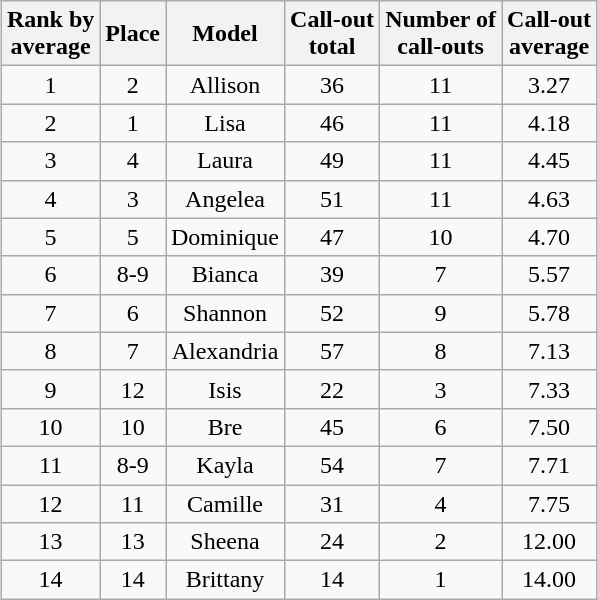<table class="wikitable sortable" style="margin:auto; text-align:center; white-space:nowrap">
<tr>
<th>Rank by<br>average</th>
<th>Place</th>
<th>Model</th>
<th>Call-out<br>total</th>
<th>Number of<br>call-outs</th>
<th>Call-out<br>average</th>
</tr>
<tr>
<td>1</td>
<td>2</td>
<td>Allison</td>
<td>36</td>
<td>11</td>
<td>3.27</td>
</tr>
<tr>
<td>2</td>
<td>1</td>
<td>Lisa</td>
<td>46</td>
<td>11</td>
<td>4.18</td>
</tr>
<tr>
<td>3</td>
<td>4</td>
<td>Laura</td>
<td>49</td>
<td>11</td>
<td>4.45</td>
</tr>
<tr>
<td>4</td>
<td>3</td>
<td>Angelea</td>
<td>51</td>
<td>11</td>
<td>4.63</td>
</tr>
<tr>
<td>5</td>
<td>5</td>
<td>Dominique</td>
<td>47</td>
<td>10</td>
<td>4.70</td>
</tr>
<tr>
<td>6</td>
<td>8-9</td>
<td>Bianca</td>
<td>39</td>
<td>7</td>
<td>5.57</td>
</tr>
<tr>
<td>7</td>
<td>6</td>
<td>Shannon</td>
<td>52</td>
<td>9</td>
<td>5.78</td>
</tr>
<tr>
<td>8</td>
<td>7</td>
<td>Alexandria</td>
<td>57</td>
<td>8</td>
<td>7.13</td>
</tr>
<tr>
<td>9</td>
<td>12</td>
<td>Isis</td>
<td>22</td>
<td>3</td>
<td>7.33</td>
</tr>
<tr>
<td>10</td>
<td>10</td>
<td>Bre</td>
<td>45</td>
<td>6</td>
<td>7.50</td>
</tr>
<tr>
<td>11</td>
<td>8-9</td>
<td>Kayla</td>
<td>54</td>
<td>7</td>
<td>7.71</td>
</tr>
<tr>
<td>12</td>
<td>11</td>
<td>Camille</td>
<td>31</td>
<td>4</td>
<td>7.75</td>
</tr>
<tr>
<td>13</td>
<td>13</td>
<td>Sheena</td>
<td>24</td>
<td>2</td>
<td>12.00</td>
</tr>
<tr>
<td>14</td>
<td>14</td>
<td>Brittany</td>
<td>14</td>
<td>1</td>
<td>14.00</td>
</tr>
</table>
